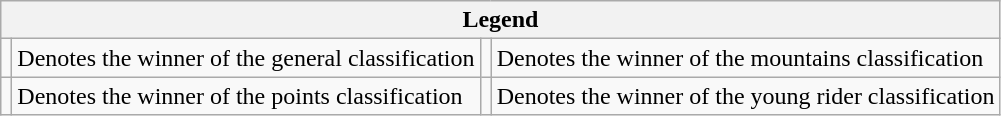<table class="wikitable">
<tr>
<th colspan="4">Legend</th>
</tr>
<tr>
<td></td>
<td>Denotes the winner of the general classification</td>
<td></td>
<td>Denotes the winner of the mountains classification</td>
</tr>
<tr>
<td></td>
<td>Denotes the winner of the points classification</td>
<td></td>
<td>Denotes the winner of the young rider classification</td>
</tr>
</table>
